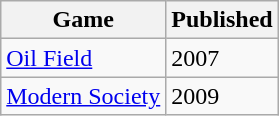<table class="wikitable">
<tr>
<th>Game</th>
<th>Published</th>
</tr>
<tr>
<td><a href='#'>Oil Field</a></td>
<td>2007</td>
</tr>
<tr>
<td><a href='#'>Modern Society</a></td>
<td>2009</td>
</tr>
</table>
